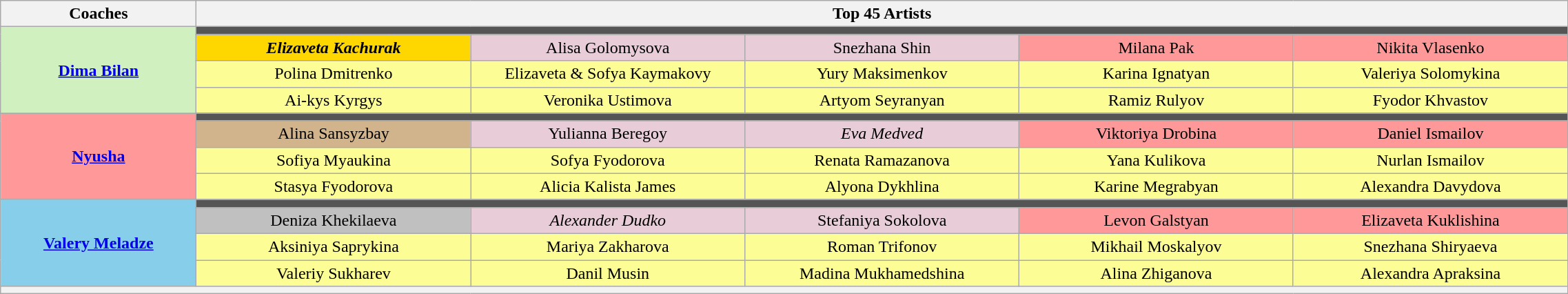<table class="wikitable" style="text-align:center; width:120%;">
<tr>
<th scope="col" width="10%">Coaches</th>
<th scope="col" width="90%" colspan="10">Top 45 Artists</th>
</tr>
<tr>
<th rowspan=4 style="background:#d0f0c0;"><a href='#'>Dima Bilan</a></th>
<td colspan=6 style="background:#555555"></td>
</tr>
<tr>
<th width="14%" style="background:gold"><em>Elizaveta Kachurak</em></th>
<td width="14%" style="background:#E8CCD7">Alisa Golomysova</td>
<td width="14%" style="background:#E8CCD7">Snezhana Shin</td>
<td width="14%" style="background:#FF9999">Milana Pak</td>
<td width="14%" style="background:#FF9999">Nikita Vlasenko</td>
</tr>
<tr>
<td style="background:#FDFD96">Polina Dmitrenko</td>
<td style="background:#FDFD96">Elizaveta & Sofya Kaymakovy</td>
<td style="background:#FDFD96">Yury Maksimenkov</td>
<td style="background:#FDFD96">Karina Ignatyan</td>
<td style="background:#FDFD96">Valeriya Solomykina</td>
</tr>
<tr>
<td style="background:#FDFD96">Ai-kys Kyrgys</td>
<td style="background:#FDFD96">Veronika Ustimova</td>
<td style="background:#FDFD96">Artyom Seyranyan</td>
<td style="background:#FDFD96">Ramiz Rulyov</td>
<td style="background:#FDFD96">Fyodor Khvastov</td>
</tr>
<tr>
<th rowspan=4 style="background:#ff9999;"><a href='#'>Nyusha</a></th>
<td colspan="6" style="background:#555555"></td>
</tr>
<tr>
<td style="background:tan">Alina Sansyzbay</td>
<td style="background:#E8CCD7">Yulianna Beregoy</td>
<td style="background:#E8CCD7"><em>Eva Medved</em></td>
<td style="background:#FF9999">Viktoriya Drobina</td>
<td style="background:#FF9999">Daniel Ismailov</td>
</tr>
<tr>
<td style="background:#FDFD96">Sofiya Myaukina</td>
<td style="background:#FDFD96">Sofya Fyodorova</td>
<td style="background:#FDFD96">Renata Ramazanova</td>
<td style="background:#FDFD96">Yana Kulikova</td>
<td style="background:#FDFD96">Nurlan Ismailov</td>
</tr>
<tr>
<td style="background:#FDFD96">Stasya Fyodorova</td>
<td style="background:#FDFD96">Alicia Kalista James</td>
<td style="background:#FDFD96">Alyona Dykhlina</td>
<td style="background:#FDFD96">Karine Megrabyan</td>
<td style="background:#FDFD96">Alexandra Davydova</td>
</tr>
<tr>
<th rowspan=4 style="background:#87ceeb;"><a href='#'>Valery Meladze</a></th>
<td colspan="6" style="background:#555555"></td>
</tr>
<tr>
<td style="background:silver">Deniza Khekilaeva</td>
<td style="background:#E8CCD7"><em>Alexander Dudko</em></td>
<td style="background:#E8CCD7">Stefaniya Sokolova</td>
<td style="background:#FF9999">Levon Galstyan</td>
<td style="background:#FF9999">Elizaveta Kuklishina</td>
</tr>
<tr>
<td style="background:#FDFD96">Aksiniya Saprykina</td>
<td style="background:#FDFD96">Mariya Zakharova</td>
<td style="background:#FDFD96">Roman Trifonov</td>
<td style="background:#FDFD96">Mikhail Moskalyov</td>
<td style="background:#FDFD96">Snezhana Shiryaeva</td>
</tr>
<tr>
<td style="background:#FDFD96">Valeriy Sukharev</td>
<td style="background:#FDFD96">Danil Musin</td>
<td style="background:#FDFD96">Madina Mukhamedshina</td>
<td style="background:#FDFD96">Alina Zhiganova</td>
<td style="background:#FDFD96">Alexandra Apraksina</td>
</tr>
<tr>
<th style="font-size:90%; line-height:12px;" colspan="6"></th>
</tr>
</table>
